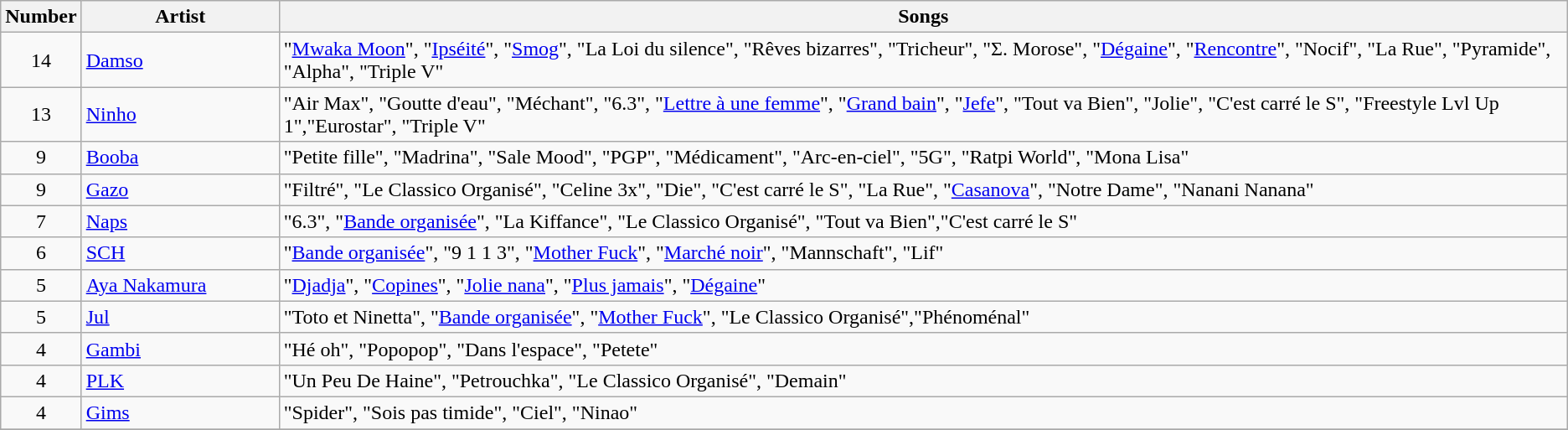<table class="wikitable sortable">
<tr>
<th style="width:50px; text-align:center;">Number</th>
<th style="width:150px;">Artist</th>
<th>Songs</th>
</tr>
<tr>
<td style="text-align:center;">14</td>
<td><a href='#'>Damso</a></td>
<td>"<a href='#'>Mwaka Moon</a>", "<a href='#'>Ipséité</a>", "<a href='#'>Smog</a>", "La Loi du silence", "Rêves bizarres", "Tricheur", "Σ. Morose", "<a href='#'>Dégaine</a>", "<a href='#'>Rencontre</a>", "Nocif", "La Rue", "Pyramide", "Alpha", "Triple V"</td>
</tr>
<tr>
<td style="text-align:center;">13</td>
<td><a href='#'>Ninho</a></td>
<td>"Air Max", "Goutte d'eau", "Méchant", "6.3", "<a href='#'>Lettre à une femme</a>", "<a href='#'>Grand bain</a>", "<a href='#'>Jefe</a>", "Tout va Bien", "Jolie", "C'est carré le S", "Freestyle Lvl Up 1","Eurostar", "Triple V"</td>
</tr>
<tr>
<td style="text-align:center;">9</td>
<td><a href='#'>Booba</a></td>
<td>"Petite fille", "Madrina", "Sale Mood", "PGP", "Médicament", "Arc-en-ciel", "5G", "Ratpi World", "Mona Lisa"</td>
</tr>
<tr>
<td style="text-align:center;">9</td>
<td><a href='#'>Gazo</a></td>
<td>"Filtré", "Le Classico Organisé", "Celine 3x", "Die", "C'est carré le S", "La Rue", "<a href='#'>Casanova</a>", "Notre Dame", "Nanani Nanana"</td>
</tr>
<tr>
<td style="text-align:center;">7</td>
<td><a href='#'>Naps</a></td>
<td>"6.3", "<a href='#'>Bande organisée</a>", "La Kiffance", "Le Classico Organisé", "Tout va Bien","C'est carré le S"</td>
</tr>
<tr>
<td style="text-align:center;">6</td>
<td><a href='#'>SCH</a></td>
<td>"<a href='#'>Bande organisée</a>", "9 1 1 3", "<a href='#'>Mother Fuck</a>", "<a href='#'>Marché noir</a>", "Mannschaft", "Lif"</td>
</tr>
<tr>
<td style="text-align:center;">5</td>
<td><a href='#'>Aya Nakamura</a></td>
<td>"<a href='#'>Djadja</a>", "<a href='#'>Copines</a>", "<a href='#'>Jolie nana</a>", "<a href='#'>Plus jamais</a>", "<a href='#'>Dégaine</a>"</td>
</tr>
<tr>
<td style="text-align:center;">5</td>
<td><a href='#'>Jul</a></td>
<td>"Toto et Ninetta", "<a href='#'>Bande organisée</a>", "<a href='#'>Mother Fuck</a>", "Le Classico Organisé","Phénoménal"</td>
</tr>
<tr>
<td style="text-align:center;">4</td>
<td><a href='#'>Gambi</a></td>
<td>"Hé oh", "Popopop", "Dans l'espace", "Petete"</td>
</tr>
<tr>
<td style="text-align:center;">4</td>
<td><a href='#'>PLK</a></td>
<td>"Un Peu De Haine", "Petrouchka", "Le Classico Organisé", "Demain"</td>
</tr>
<tr>
<td align="center">4</td>
<td><a href='#'>Gims</a><br></td>
<td>"Spider", "Sois pas timide", "Ciel", "Ninao"</td>
</tr>
<tr>
</tr>
</table>
